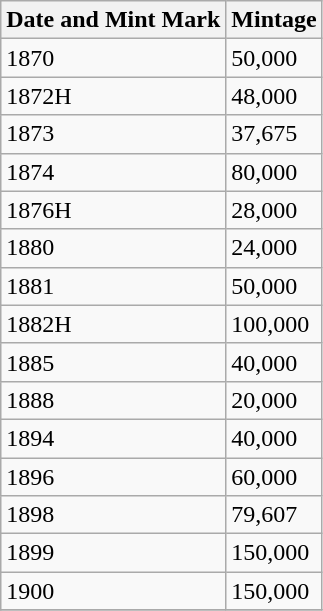<table class="wikitable">
<tr>
<th>Date and Mint Mark</th>
<th>Mintage</th>
</tr>
<tr>
<td>1870</td>
<td>50,000</td>
</tr>
<tr>
<td>1872H</td>
<td>48,000</td>
</tr>
<tr>
<td>1873</td>
<td>37,675</td>
</tr>
<tr>
<td>1874</td>
<td>80,000</td>
</tr>
<tr>
<td>1876H</td>
<td>28,000</td>
</tr>
<tr>
<td>1880</td>
<td>24,000</td>
</tr>
<tr>
<td>1881</td>
<td>50,000</td>
</tr>
<tr>
<td>1882H</td>
<td>100,000</td>
</tr>
<tr>
<td>1885</td>
<td>40,000</td>
</tr>
<tr>
<td>1888</td>
<td>20,000</td>
</tr>
<tr>
<td>1894</td>
<td>40,000</td>
</tr>
<tr>
<td>1896</td>
<td>60,000</td>
</tr>
<tr>
<td>1898</td>
<td>79,607</td>
</tr>
<tr>
<td>1899</td>
<td>150,000</td>
</tr>
<tr>
<td>1900</td>
<td>150,000</td>
</tr>
<tr>
</tr>
</table>
